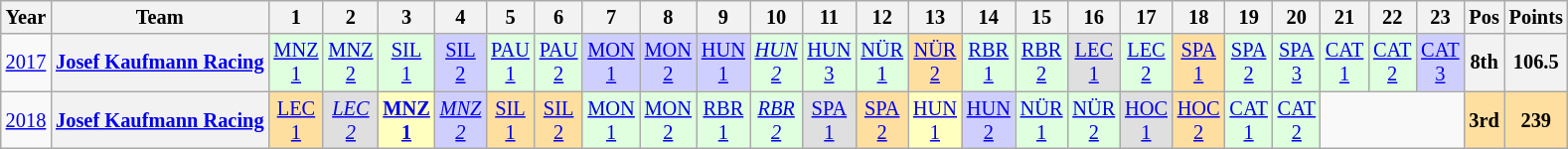<table class="wikitable" style="text-align:center; font-size:85%">
<tr>
<th>Year</th>
<th>Team</th>
<th>1</th>
<th>2</th>
<th>3</th>
<th>4</th>
<th>5</th>
<th>6</th>
<th>7</th>
<th>8</th>
<th>9</th>
<th>10</th>
<th>11</th>
<th>12</th>
<th>13</th>
<th>14</th>
<th>15</th>
<th>16</th>
<th>17</th>
<th>18</th>
<th>19</th>
<th>20</th>
<th>21</th>
<th>22</th>
<th>23</th>
<th>Pos</th>
<th>Points</th>
</tr>
<tr>
<td><a href='#'>2017</a></td>
<th nowrap><a href='#'>Josef Kaufmann Racing</a></th>
<td style="background:#DFFFDF;"><a href='#'>MNZ<br>1</a><br></td>
<td style="background:#DFFFDF;"><a href='#'>MNZ<br>2</a><br></td>
<td style="background:#DFFFDF;"><a href='#'>SIL<br>1</a><br></td>
<td style="background:#CFCFFF;"><a href='#'>SIL<br>2</a><br></td>
<td style="background:#DFFFDF;"><a href='#'>PAU<br>1</a><br></td>
<td style="background:#DFFFDF;"><a href='#'>PAU<br>2</a><br></td>
<td style="background:#CFCFFF;"><a href='#'>MON<br>1</a><br></td>
<td style="background:#CFCFFF;"><a href='#'>MON<br>2</a><br></td>
<td style="background:#CFCFFF;"><a href='#'>HUN<br>1</a><br></td>
<td style="background:#DFFFDF;"><em><a href='#'>HUN<br>2</a></em><br></td>
<td style="background:#DFFFDF;"><a href='#'>HUN<br>3</a><br></td>
<td style="background:#DFFFDF;"><a href='#'>NÜR<br>1</a><br></td>
<td style="background:#FFDF9F;"><a href='#'>NÜR<br>2</a><br></td>
<td style="background:#DFFFDF;"><a href='#'>RBR<br>1</a><br></td>
<td style="background:#DFFFDF;"><a href='#'>RBR<br>2</a><br></td>
<td style="background:#DFDFDF;"><a href='#'>LEC<br>1</a><br></td>
<td style="background:#DFFFDF;"><a href='#'>LEC<br>2</a><br></td>
<td style="background:#FFDF9F;"><a href='#'>SPA<br>1</a><br></td>
<td style="background:#DFFFDF;"><a href='#'>SPA<br>2</a><br></td>
<td style="background:#DFFFDF;"><a href='#'>SPA<br>3</a><br></td>
<td style="background:#DFFFDF;"><a href='#'>CAT<br>1</a><br></td>
<td style="background:#DFFFDF;"><a href='#'>CAT<br>2</a><br></td>
<td style="background:#CFCFFF;"><a href='#'>CAT<br>3</a><br></td>
<th>8th</th>
<th>106.5</th>
</tr>
<tr>
<td><a href='#'>2018</a></td>
<th nowrap><a href='#'>Josef Kaufmann Racing</a></th>
<td style="background:#FFDF9F;"><a href='#'>LEC<br>1</a><br></td>
<td style="background:#DFDFDF;"><em><a href='#'>LEC<br>2</a></em><br></td>
<td style="background:#FFFFBF;"><strong><a href='#'>MNZ<br>1</a></strong><br></td>
<td style="background:#CFCFFF;"><em><a href='#'>MNZ<br>2</a></em><br></td>
<td style="background:#FFDF9F;"><a href='#'>SIL<br>1</a><br></td>
<td style="background:#FFDF9F;"><a href='#'>SIL<br>2</a><br></td>
<td style="background:#DFFFDF;"><a href='#'>MON<br>1</a><br></td>
<td style="background:#DFFFDF;"><a href='#'>MON<br>2</a><br></td>
<td style="background:#DFFFDF;"><a href='#'>RBR<br>1</a><br></td>
<td style="background:#DFFFDF;"><em><a href='#'>RBR<br>2</a></em><br></td>
<td style="background:#DFDFDF;"><a href='#'>SPA<br>1</a><br></td>
<td style="background:#FFDF9F;"><a href='#'>SPA<br>2</a><br></td>
<td style="background:#FFFFBF;"><a href='#'>HUN<br>1</a><br></td>
<td style="background:#CFCFFF;"><a href='#'>HUN<br>2</a><br></td>
<td style="background:#DFFFDF;"><a href='#'>NÜR<br>1</a><br></td>
<td style="background:#DFFFDF;"><a href='#'>NÜR<br>2</a><br></td>
<td style="background:#DFDFDF;"><a href='#'>HOC<br>1</a><br></td>
<td style="background:#FFDF9F;"><a href='#'>HOC<br>2</a><br></td>
<td style="background:#DFFFDF;"><a href='#'>CAT<br>1</a><br></td>
<td style="background:#DFFFDF;"><a href='#'>CAT<br>2</a><br></td>
<td colspan=3></td>
<th style="background:#FFDF9F;">3rd</th>
<th style="background:#FFDF9F;">239</th>
</tr>
</table>
